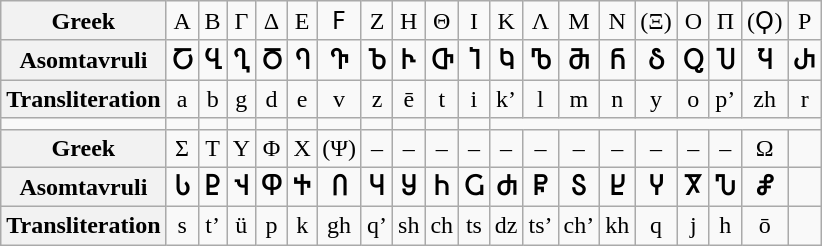<table class="wikitable" style="text-align:center">
<tr>
<th>Greek</th>
<td>Α</td>
<td>Β</td>
<td>Γ</td>
<td>Δ</td>
<td>Ε</td>
<td>Ϝ</td>
<td>Ζ</td>
<td>Η</td>
<td>Θ</td>
<td>Ι</td>
<td>Κ</td>
<td>Λ</td>
<td>Μ</td>
<td>Ν</td>
<td>(Ξ)</td>
<td>Ο</td>
<td>Π</td>
<td>(Ϙ)</td>
<td>Ρ</td>
</tr>
<tr>
<th>Asomtavruli</th>
<td><strong>Ⴀ</strong></td>
<td><strong>Ⴁ</strong></td>
<td><strong>Ⴂ</strong></td>
<td><strong>Ⴃ</strong></td>
<td><strong>Ⴄ</strong></td>
<td><strong>Ⴅ</strong></td>
<td><strong>Ⴆ</strong></td>
<td><strong>Ⴡ</strong></td>
<td><strong>Ⴇ</strong></td>
<td><strong>Ⴈ</strong></td>
<td><strong>Ⴉ</strong></td>
<td><strong>Ⴊ</strong></td>
<td><strong>Ⴋ</strong></td>
<td><strong>Ⴌ</strong></td>
<td><strong>Ⴢ</strong></td>
<td><strong>Ⴍ</strong></td>
<td><strong>Ⴎ</strong></td>
<td><strong>Ⴏ</strong></td>
<td><strong>Ⴐ</strong></td>
</tr>
<tr>
<th>Transliteration</th>
<td>a</td>
<td>b</td>
<td>g</td>
<td>d</td>
<td>e</td>
<td>v</td>
<td>z</td>
<td>ē</td>
<td>t</td>
<td>i</td>
<td>k’</td>
<td>l</td>
<td>m</td>
<td>n</td>
<td>y</td>
<td>o</td>
<td>p’</td>
<td>zh</td>
<td>r</td>
</tr>
<tr>
<td></td>
<td></td>
<td></td>
<td></td>
<td></td>
<td></td>
<td></td>
<td></td>
<td></td>
<td></td>
<td></td>
</tr>
<tr>
<th>Greek</th>
<td>Σ</td>
<td>Τ</td>
<td>Υ</td>
<td>Φ</td>
<td>Χ</td>
<td>(Ψ)</td>
<td>–</td>
<td>–</td>
<td>–</td>
<td>–</td>
<td>–</td>
<td>–</td>
<td>–</td>
<td>–</td>
<td>–</td>
<td>–</td>
<td>–</td>
<td>Ω</td>
<td></td>
</tr>
<tr>
<th>Asomtavruli</th>
<td><strong>Ⴑ</strong></td>
<td><strong>Ⴒ</strong></td>
<td><strong>Ⴣ</strong></td>
<td><strong>Ⴔ</strong></td>
<td><strong>Ⴕ</strong></td>
<td><strong>Ⴖ</strong></td>
<td><strong>Ⴗ</strong></td>
<td><strong>Ⴘ</strong></td>
<td><strong>Ⴙ</strong></td>
<td><strong>Ⴚ</strong></td>
<td><strong>Ⴛ</strong></td>
<td><strong>Ⴜ</strong></td>
<td><strong>Ⴝ</strong></td>
<td><strong>Ⴞ</strong></td>
<td><strong>Ⴤ</strong></td>
<td><strong>Ⴟ</strong></td>
<td><strong>Ⴠ</strong></td>
<td><strong>Ⴥ</strong></td>
<td></td>
</tr>
<tr>
<th>Transliteration</th>
<td>s</td>
<td>t’</td>
<td>ü</td>
<td>p</td>
<td>k</td>
<td>gh</td>
<td>q’</td>
<td>sh</td>
<td>ch</td>
<td>ts</td>
<td>dz</td>
<td>ts’</td>
<td>ch’</td>
<td>kh</td>
<td>q</td>
<td>j</td>
<td>h</td>
<td>ō</td>
<td></td>
</tr>
</table>
